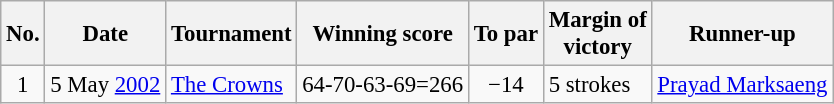<table class="wikitable" style="font-size:95%;">
<tr>
<th>No.</th>
<th>Date</th>
<th>Tournament</th>
<th>Winning score</th>
<th>To par</th>
<th>Margin of<br>victory</th>
<th>Runner-up</th>
</tr>
<tr>
<td align=center>1</td>
<td align=right>5 May <a href='#'>2002</a></td>
<td><a href='#'>The Crowns</a></td>
<td>64-70-63-69=266</td>
<td align=center>−14</td>
<td>5 strokes</td>
<td> <a href='#'>Prayad Marksaeng</a></td>
</tr>
</table>
